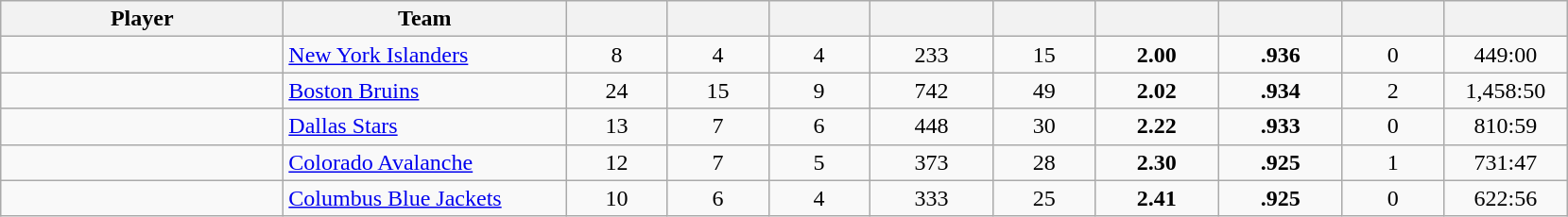<table style="padding:3px; border-spacing:0; text-align:center;" class="wikitable sortable">
<tr>
<th style="width:12em">Player</th>
<th style="width:12em">Team</th>
<th style="width:4em"></th>
<th style="width:4em"></th>
<th style="width:4em"></th>
<th style="width:5em"></th>
<th style="width:4em"></th>
<th style="width:5em"></th>
<th style="width:5em"></th>
<th style="width:4em"></th>
<th style="width:5em"></th>
</tr>
<tr>
<td align=left></td>
<td align=left><a href='#'>New York Islanders</a></td>
<td>8</td>
<td>4</td>
<td>4</td>
<td>233</td>
<td>15</td>
<td><strong>2.00</strong></td>
<td><strong>.936</strong></td>
<td>0</td>
<td> 449:00</td>
</tr>
<tr>
<td align=left></td>
<td align=left><a href='#'>Boston Bruins</a></td>
<td>24</td>
<td>15</td>
<td>9</td>
<td>742</td>
<td>49</td>
<td><strong>2.02</strong></td>
<td><strong>.934</strong></td>
<td>2</td>
<td> 1,458:50</td>
</tr>
<tr>
<td align=left></td>
<td align=left><a href='#'>Dallas Stars</a></td>
<td>13</td>
<td>7</td>
<td>6</td>
<td>448</td>
<td>30</td>
<td><strong>2.22</strong></td>
<td><strong>.933</strong></td>
<td>0</td>
<td> 810:59</td>
</tr>
<tr>
<td align=left></td>
<td align=left><a href='#'>Colorado Avalanche</a></td>
<td>12</td>
<td>7</td>
<td>5</td>
<td>373</td>
<td>28</td>
<td><strong>2.30</strong></td>
<td><strong>.925</strong></td>
<td>1</td>
<td> 731:47</td>
</tr>
<tr>
<td align=left></td>
<td align=left><a href='#'>Columbus Blue Jackets</a></td>
<td>10</td>
<td>6</td>
<td>4</td>
<td>333</td>
<td>25</td>
<td><strong>2.41</strong></td>
<td><strong>.925</strong></td>
<td>0</td>
<td> 622:56</td>
</tr>
</table>
